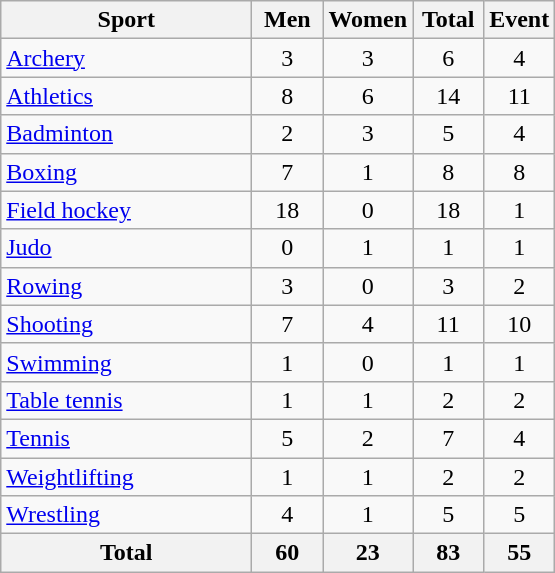<table class="wikitable sortable" style="text-align:center;">
<tr>
<th width=160>Sport</th>
<th width=40>Men</th>
<th width=40>Women</th>
<th width=40>Total</th>
<th width=40>Event</th>
</tr>
<tr>
<td align=left><a href='#'>Archery</a></td>
<td>3</td>
<td>3</td>
<td>6</td>
<td>4</td>
</tr>
<tr>
<td align=left><a href='#'>Athletics</a></td>
<td>8</td>
<td>6</td>
<td>14</td>
<td>11</td>
</tr>
<tr>
<td align=left><a href='#'>Badminton</a></td>
<td>2</td>
<td>3</td>
<td>5</td>
<td>4</td>
</tr>
<tr>
<td align=left><a href='#'>Boxing</a></td>
<td>7</td>
<td>1</td>
<td>8</td>
<td>8</td>
</tr>
<tr>
<td align=left><a href='#'>Field hockey</a></td>
<td>18</td>
<td>0</td>
<td>18</td>
<td>1</td>
</tr>
<tr>
<td align=left><a href='#'>Judo</a></td>
<td>0</td>
<td>1</td>
<td>1</td>
<td>1</td>
</tr>
<tr>
<td align=left><a href='#'>Rowing</a></td>
<td>3</td>
<td>0</td>
<td>3</td>
<td>2</td>
</tr>
<tr>
<td align=left><a href='#'>Shooting</a></td>
<td>7</td>
<td>4</td>
<td>11</td>
<td>10</td>
</tr>
<tr>
<td align=left><a href='#'>Swimming</a></td>
<td>1</td>
<td>0</td>
<td>1</td>
<td>1</td>
</tr>
<tr>
<td align=left><a href='#'>Table tennis</a></td>
<td>1</td>
<td>1</td>
<td>2</td>
<td>2</td>
</tr>
<tr>
<td align=left><a href='#'>Tennis</a></td>
<td>5</td>
<td>2</td>
<td>7</td>
<td>4</td>
</tr>
<tr>
<td align=left><a href='#'>Weightlifting</a></td>
<td>1</td>
<td>1</td>
<td>2</td>
<td>2</td>
</tr>
<tr>
<td align=left><a href='#'>Wrestling</a></td>
<td>4</td>
<td>1</td>
<td>5</td>
<td>5</td>
</tr>
<tr class="sortbottom">
<th>Total</th>
<th>60</th>
<th>23</th>
<th>83</th>
<th>55</th>
</tr>
</table>
